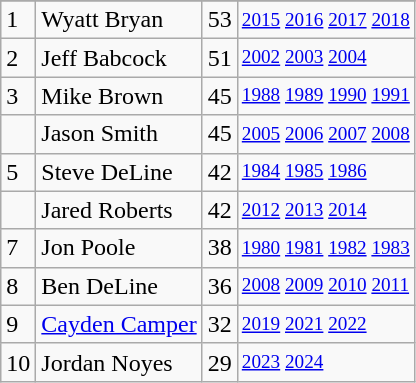<table class="wikitable">
<tr>
</tr>
<tr>
<td>1</td>
<td>Wyatt Bryan</td>
<td>53</td>
<td style="font-size:80%;"><a href='#'>2015</a> <a href='#'>2016</a> <a href='#'>2017</a> <a href='#'>2018</a></td>
</tr>
<tr>
<td>2</td>
<td>Jeff Babcock</td>
<td>51</td>
<td style="font-size:80%;"><a href='#'>2002</a> <a href='#'>2003</a> <a href='#'>2004</a></td>
</tr>
<tr>
<td>3</td>
<td>Mike Brown</td>
<td>45</td>
<td style="font-size:80%;"><a href='#'>1988</a> <a href='#'>1989</a> <a href='#'>1990</a> <a href='#'>1991</a></td>
</tr>
<tr>
<td></td>
<td>Jason Smith</td>
<td>45</td>
<td style="font-size:80%;"><a href='#'>2005</a> <a href='#'>2006</a> <a href='#'>2007</a> <a href='#'>2008</a></td>
</tr>
<tr>
<td>5</td>
<td>Steve DeLine</td>
<td>42</td>
<td style="font-size:80%;"><a href='#'>1984</a> <a href='#'>1985</a> <a href='#'>1986</a></td>
</tr>
<tr>
<td></td>
<td>Jared Roberts</td>
<td>42</td>
<td style="font-size:80%;"><a href='#'>2012</a> <a href='#'>2013</a> <a href='#'>2014</a></td>
</tr>
<tr>
<td>7</td>
<td>Jon Poole</td>
<td>38</td>
<td style="font-size:80%;"><a href='#'>1980</a> <a href='#'>1981</a> <a href='#'>1982</a> <a href='#'>1983</a></td>
</tr>
<tr>
<td>8</td>
<td>Ben DeLine</td>
<td>36</td>
<td style="font-size:80%;"><a href='#'>2008</a> <a href='#'>2009</a> <a href='#'>2010</a> <a href='#'>2011</a></td>
</tr>
<tr>
<td>9</td>
<td><a href='#'>Cayden Camper</a></td>
<td>32</td>
<td style="font-size:80%;"><a href='#'>2019</a> <a href='#'>2021</a> <a href='#'>2022</a></td>
</tr>
<tr>
<td>10</td>
<td>Jordan Noyes</td>
<td>29</td>
<td style="font-size:80%;"><a href='#'>2023</a> <a href='#'>2024</a></td>
</tr>
</table>
